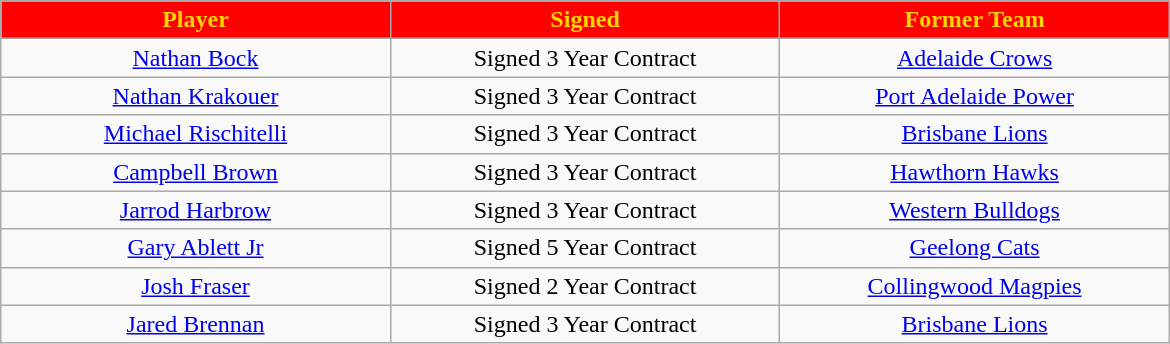<table class="wikitable sortable sortable">
<tr>
<th style="background:red; color:gold" width="20%">Player</th>
<th style="background:red; color:gold" width="20%">Signed</th>
<th style="background:red; color:gold" width="20%">Former Team</th>
</tr>
<tr style="text-align: center">
<td><a href='#'>Nathan Bock</a></td>
<td>Signed 3 Year Contract</td>
<td><a href='#'>Adelaide Crows</a></td>
</tr>
<tr style="text-align: center">
<td><a href='#'>Nathan Krakouer</a></td>
<td>Signed 3 Year Contract</td>
<td><a href='#'>Port Adelaide Power</a></td>
</tr>
<tr style="text-align: center">
<td><a href='#'>Michael Rischitelli</a></td>
<td>Signed 3 Year Contract</td>
<td><a href='#'>Brisbane Lions</a></td>
</tr>
<tr style="text-align: center">
<td><a href='#'>Campbell Brown</a></td>
<td>Signed 3 Year Contract</td>
<td><a href='#'>Hawthorn Hawks</a></td>
</tr>
<tr style="text-align: center">
<td><a href='#'>Jarrod Harbrow</a></td>
<td>Signed 3 Year Contract</td>
<td><a href='#'>Western Bulldogs</a></td>
</tr>
<tr style="text-align: center">
<td><a href='#'>Gary Ablett Jr</a></td>
<td>Signed 5 Year Contract</td>
<td><a href='#'>Geelong Cats</a></td>
</tr>
<tr style="text-align: center">
<td><a href='#'>Josh Fraser</a></td>
<td>Signed 2 Year Contract</td>
<td><a href='#'>Collingwood Magpies</a></td>
</tr>
<tr style="text-align: center">
<td><a href='#'>Jared Brennan</a></td>
<td>Signed 3 Year Contract</td>
<td><a href='#'>Brisbane Lions</a></td>
</tr>
</table>
